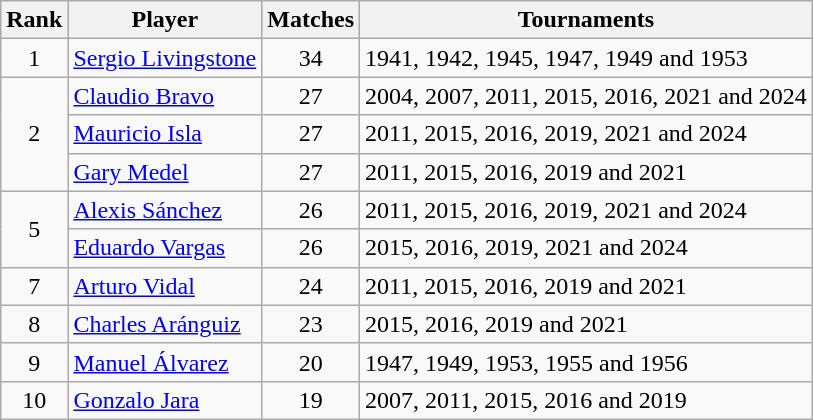<table class="wikitable" style="text-align: left;">
<tr>
<th>Rank</th>
<th>Player</th>
<th>Matches</th>
<th>Tournaments</th>
</tr>
<tr>
<td align=center>1</td>
<td><a href='#'>Sergio Livingstone</a></td>
<td align=center>34</td>
<td>1941, 1942, 1945, 1947, 1949 and 1953</td>
</tr>
<tr>
<td rowspan=3 align=center>2</td>
<td><a href='#'>Claudio Bravo</a></td>
<td align=center>27</td>
<td>2004, 2007, 2011, 2015, 2016, 2021 and 2024</td>
</tr>
<tr>
<td><a href='#'>Mauricio Isla</a></td>
<td align=center>27</td>
<td>2011, 2015, 2016, 2019, 2021 and 2024</td>
</tr>
<tr>
<td><a href='#'>Gary Medel</a></td>
<td align=center>27</td>
<td>2011, 2015, 2016, 2019 and 2021</td>
</tr>
<tr>
<td rowspan=2 align=center>5</td>
<td><a href='#'>Alexis Sánchez</a></td>
<td align=center>26</td>
<td>2011, 2015, 2016, 2019, 2021 and 2024</td>
</tr>
<tr>
<td><a href='#'>Eduardo Vargas</a></td>
<td align=center>26</td>
<td>2015, 2016, 2019, 2021 and 2024</td>
</tr>
<tr>
<td align=center>7</td>
<td><a href='#'>Arturo Vidal</a></td>
<td align=center>24</td>
<td>2011, 2015, 2016, 2019 and 2021</td>
</tr>
<tr>
<td align=center>8</td>
<td><a href='#'>Charles Aránguiz</a></td>
<td align=center>23</td>
<td>2015, 2016, 2019 and 2021</td>
</tr>
<tr>
<td align=center>9</td>
<td><a href='#'>Manuel Álvarez</a></td>
<td align=center>20</td>
<td>1947, 1949, 1953, 1955 and 1956</td>
</tr>
<tr>
<td align=center>10</td>
<td><a href='#'>Gonzalo Jara</a></td>
<td align=center>19</td>
<td>2007, 2011, 2015, 2016 and 2019</td>
</tr>
</table>
